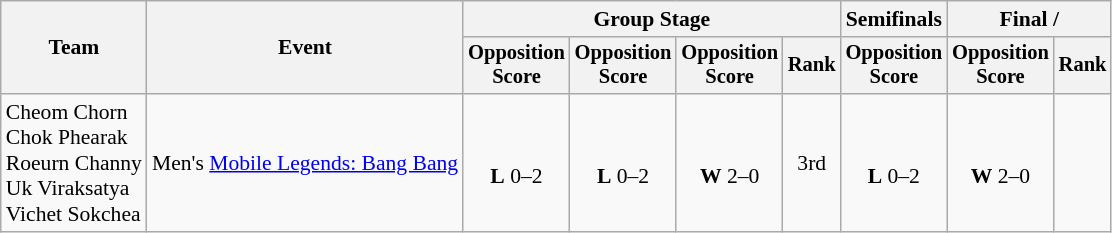<table class="wikitable" style="font-size:90%">
<tr>
<th rowspan=2>Team</th>
<th rowspan=2>Event</th>
<th colspan=4>Group Stage</th>
<th>Semifinals</th>
<th colspan=2>Final / </th>
</tr>
<tr style="font-size:95%">
<th>Opposition<br>Score</th>
<th>Opposition<br>Score</th>
<th>Opposition<br>Score</th>
<th>Rank</th>
<th>Opposition<br>Score</th>
<th>Opposition<br>Score</th>
<th>Rank</th>
</tr>
<tr style="text-align:center">
<td style="text-align:left">Cheom Chorn<br>Chok Phearak<br>Roeurn Channy<br>Uk Viraksatya<br>Vichet Sokchea</td>
<td style="text-align:left">Men's <a href='#'>Mobile Legends: Bang Bang</a></td>
<td><br><strong>L</strong> 0–2</td>
<td><br><strong>L</strong> 0–2</td>
<td><br><strong>W</strong> 2–0</td>
<td>3rd</td>
<td><br><strong>L</strong> 0–2</td>
<td><br><strong>W</strong> 2–0</td>
<td></td>
</tr>
</table>
